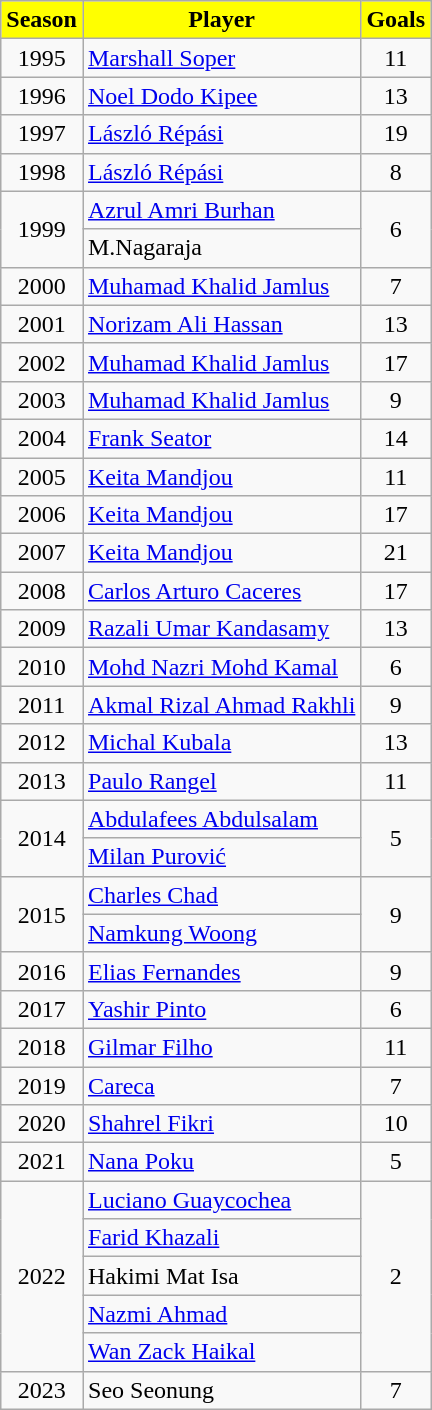<table class="wikitable">
<tr>
<th style="background:yellow; color:Black; text-align:center;">Season</th>
<th style="background:yellow; color:Black; text-align:center;">Player</th>
<th style="background:yellow; color:Black; text-align:center;">Goals</th>
</tr>
<tr>
<td style="text-align:center">1995</td>
<td> <a href='#'>Marshall Soper</a></td>
<td style="text-align:center">11</td>
</tr>
<tr>
<td style="text-align:center">1996</td>
<td> <a href='#'>Noel Dodo Kipee</a></td>
<td style="text-align:center">13</td>
</tr>
<tr>
<td style="text-align:center">1997</td>
<td> <a href='#'>László Répási</a></td>
<td style="text-align:center">19</td>
</tr>
<tr>
<td style="text-align:center">1998</td>
<td> <a href='#'>László Répási</a></td>
<td style="text-align:center">8</td>
</tr>
<tr>
<td rowspan=2 style="text-align:center">1999</td>
<td> <a href='#'>Azrul Amri Burhan</a></td>
<td rowspan=2 style="text-align:center">6</td>
</tr>
<tr>
<td> M.Nagaraja</td>
</tr>
<tr>
<td style="text-align:center">2000</td>
<td> <a href='#'>Muhamad Khalid Jamlus</a></td>
<td style="text-align:center">7</td>
</tr>
<tr>
<td style="text-align:center">2001</td>
<td> <a href='#'>Norizam Ali Hassan</a></td>
<td style="text-align:center">13</td>
</tr>
<tr>
<td style="text-align:center">2002</td>
<td> <a href='#'>Muhamad Khalid Jamlus</a></td>
<td style="text-align:center">17</td>
</tr>
<tr>
<td style="text-align:center">2003</td>
<td> <a href='#'>Muhamad Khalid Jamlus</a></td>
<td style="text-align:center">9</td>
</tr>
<tr>
<td style="text-align:center">2004</td>
<td> <a href='#'>Frank Seator</a></td>
<td style="text-align:center">14</td>
</tr>
<tr>
<td style="text-align:center">2005</td>
<td> <a href='#'>Keita Mandjou</a></td>
<td style="text-align:center">11</td>
</tr>
<tr>
<td style="text-align:center">2006</td>
<td> <a href='#'>Keita Mandjou</a></td>
<td style="text-align:center">17</td>
</tr>
<tr>
<td style="text-align:center">2007</td>
<td> <a href='#'>Keita Mandjou</a></td>
<td style="text-align:center">21</td>
</tr>
<tr>
<td style="text-align:center">2008</td>
<td> <a href='#'>Carlos Arturo Caceres</a></td>
<td style="text-align:center">17</td>
</tr>
<tr>
<td style="text-align:center">2009</td>
<td> <a href='#'>Razali Umar Kandasamy</a></td>
<td style="text-align:center">13</td>
</tr>
<tr>
<td style="text-align:center">2010</td>
<td> <a href='#'>Mohd Nazri Mohd Kamal</a></td>
<td style="text-align:center">6</td>
</tr>
<tr>
<td style="text-align:center">2011</td>
<td> <a href='#'>Akmal Rizal Ahmad Rakhli</a></td>
<td style="text-align:center">9</td>
</tr>
<tr>
<td style="text-align:center">2012</td>
<td> <a href='#'>Michal Kubala</a></td>
<td style="text-align:center">13</td>
</tr>
<tr>
<td style="text-align:center">2013</td>
<td> <a href='#'>Paulo Rangel</a></td>
<td style="text-align:center">11</td>
</tr>
<tr>
<td rowspan=2 style="text-align:center">2014</td>
<td> <a href='#'>Abdulafees Abdulsalam</a></td>
<td rowspan=2 style="text-align:center">5</td>
</tr>
<tr>
<td> <a href='#'>Milan Purović</a></td>
</tr>
<tr>
<td rowspan=2 style="text-align:center">2015</td>
<td> <a href='#'>Charles Chad</a></td>
<td rowspan=2 style="text-align:center">9</td>
</tr>
<tr>
<td> <a href='#'>Namkung Woong</a></td>
</tr>
<tr>
<td style="text-align:center">2016</td>
<td> <a href='#'>Elias Fernandes</a></td>
<td style="text-align:center">9</td>
</tr>
<tr>
<td style="text-align:center">2017</td>
<td> <a href='#'>Yashir Pinto</a></td>
<td style="text-align:center">6</td>
</tr>
<tr>
<td style="text-align:center">2018</td>
<td> <a href='#'>Gilmar Filho</a></td>
<td style="text-align:center">11</td>
</tr>
<tr>
<td style="text-align:center">2019</td>
<td> <a href='#'>Careca</a></td>
<td style="text-align:center">7</td>
</tr>
<tr>
<td style="text-align:center">2020</td>
<td> <a href='#'>Shahrel Fikri</a></td>
<td style="text-align:center">10</td>
</tr>
<tr>
<td style="text-align:center">2021</td>
<td> <a href='#'>Nana Poku</a></td>
<td style="text-align:center">5</td>
</tr>
<tr>
<td rowspan=5 style="text-align:center">2022</td>
<td> <a href='#'>Luciano Guaycochea</a></td>
<td rowspan=5 style="text-align:center">2</td>
</tr>
<tr>
<td> <a href='#'>Farid Khazali</a></td>
</tr>
<tr>
<td> Hakimi Mat Isa</td>
</tr>
<tr>
<td> <a href='#'>Nazmi Ahmad</a></td>
</tr>
<tr>
<td> <a href='#'>Wan Zack Haikal</a></td>
</tr>
<tr>
<td style="text-align:center">2023</td>
<td> Seo Seonung</td>
<td style="text-align:center">7</td>
</tr>
</table>
